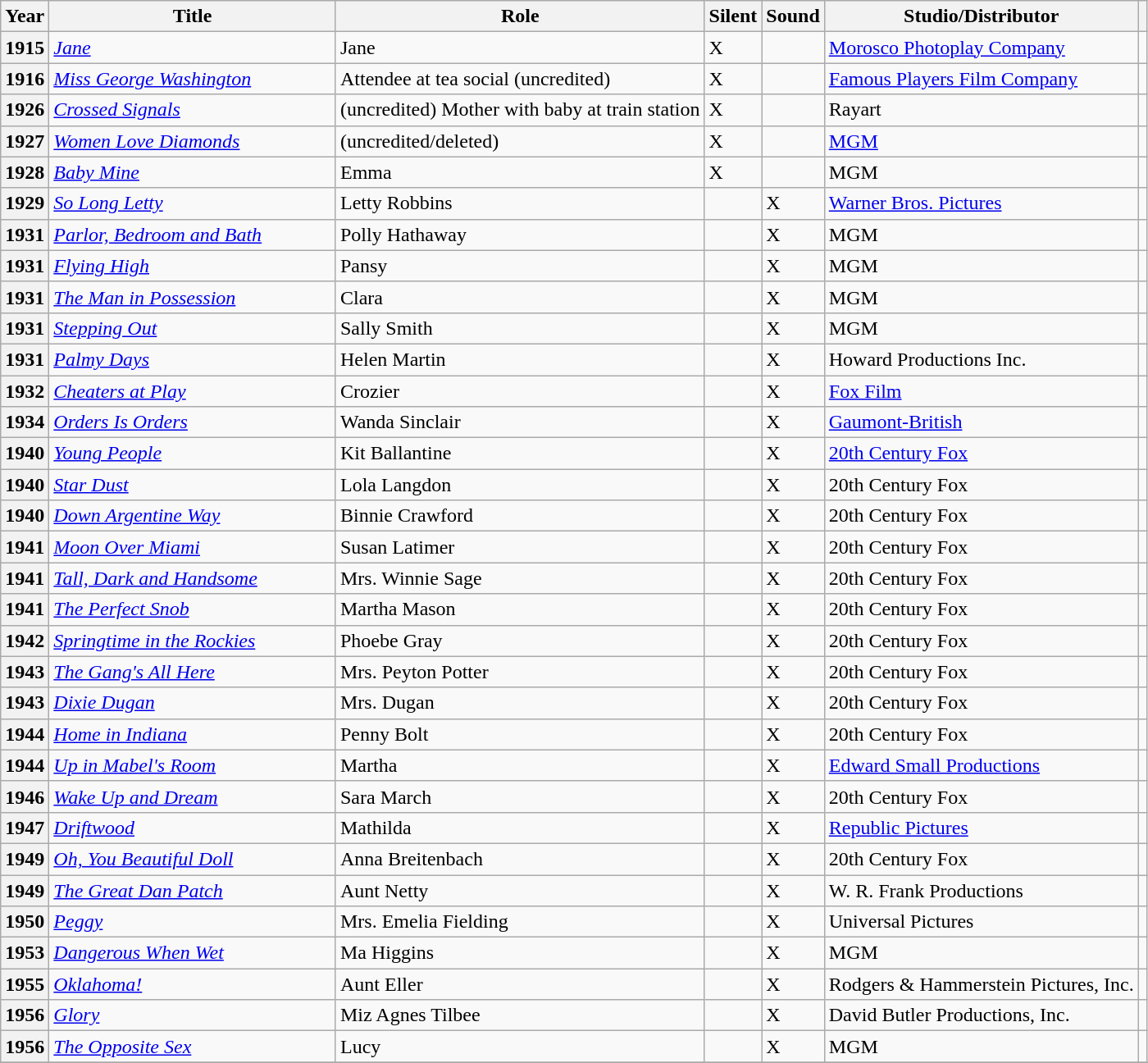<table class="wikitable sortable plainrowheaders">
<tr>
<th scope="col">Year</th>
<th scope="col"  width = 25%>Title</th>
<th scope="col" class="unsortable">Role</th>
<th scope="col">Silent</th>
<th scope="col">Sound</th>
<th scope="col">Studio/Distributor</th>
<th scope="col" class="unsortable"></th>
</tr>
<tr>
<th scope="row">1915</th>
<td><em><a href='#'>Jane</a></em></td>
<td>Jane</td>
<td>X</td>
<td></td>
<td><a href='#'>Morosco Photoplay Company</a></td>
<td align="center"></td>
</tr>
<tr>
<th scope="row">1916</th>
<td><em><a href='#'>Miss George Washington</a></em></td>
<td>Attendee at tea social (uncredited)</td>
<td>X</td>
<td></td>
<td><a href='#'>Famous Players Film Company</a></td>
<td align="center"></td>
</tr>
<tr>
<th scope="row">1926</th>
<td><em><a href='#'>Crossed Signals</a></em></td>
<td>(uncredited) Mother with baby at train station</td>
<td>X</td>
<td></td>
<td>Rayart</td>
<td align="center"></td>
</tr>
<tr>
<th scope="row">1927</th>
<td><em><a href='#'>Women Love Diamonds</a></em></td>
<td>(uncredited/deleted)</td>
<td>X</td>
<td></td>
<td><a href='#'>MGM</a></td>
<td align="center"></td>
</tr>
<tr>
<th scope="row">1928</th>
<td><em><a href='#'>Baby Mine</a></em></td>
<td>Emma</td>
<td>X</td>
<td></td>
<td>MGM</td>
<td align="center"></td>
</tr>
<tr>
<th scope="row">1929</th>
<td><em><a href='#'>So Long Letty</a></em></td>
<td>Letty Robbins</td>
<td></td>
<td>X</td>
<td><a href='#'>Warner Bros. Pictures</a></td>
<td align="center"></td>
</tr>
<tr>
<th scope="row">1931</th>
<td><em><a href='#'>Parlor, Bedroom and Bath</a></em></td>
<td>Polly Hathaway</td>
<td></td>
<td>X</td>
<td>MGM</td>
<td align="center"></td>
</tr>
<tr>
<th scope="row">1931</th>
<td><em><a href='#'>Flying High</a></em></td>
<td>Pansy</td>
<td></td>
<td>X</td>
<td>MGM</td>
<td align="center"></td>
</tr>
<tr>
<th scope="row">1931</th>
<td><em><a href='#'>The Man in Possession</a></em></td>
<td>Clara</td>
<td></td>
<td>X</td>
<td>MGM</td>
<td align="center"></td>
</tr>
<tr>
<th scope="row">1931</th>
<td><em><a href='#'>Stepping Out</a></em></td>
<td>Sally Smith</td>
<td></td>
<td>X</td>
<td>MGM</td>
<td align="center"></td>
</tr>
<tr>
<th scope="row">1931</th>
<td><em><a href='#'>Palmy Days</a></em></td>
<td>Helen Martin</td>
<td></td>
<td>X</td>
<td>Howard Productions Inc.</td>
<td align="center"></td>
</tr>
<tr>
<th scope="row">1932</th>
<td><em><a href='#'>Cheaters at Play</a></em></td>
<td>Crozier</td>
<td></td>
<td>X</td>
<td><a href='#'>Fox Film</a></td>
<td align="center"></td>
</tr>
<tr>
<th scope="row">1934</th>
<td><em><a href='#'>Orders Is Orders</a></em></td>
<td>Wanda Sinclair</td>
<td></td>
<td>X</td>
<td><a href='#'>Gaumont-British</a></td>
<td align="center"></td>
</tr>
<tr>
<th scope="row">1940</th>
<td><em><a href='#'>Young People</a></em></td>
<td>Kit Ballantine</td>
<td></td>
<td>X</td>
<td><a href='#'>20th Century Fox</a></td>
<td align="center"></td>
</tr>
<tr>
<th scope="row">1940</th>
<td><em><a href='#'>Star Dust</a></em></td>
<td>Lola Langdon</td>
<td></td>
<td>X</td>
<td>20th Century Fox</td>
<td align="center"></td>
</tr>
<tr>
<th scope="row">1940</th>
<td><em><a href='#'>Down Argentine Way</a></em></td>
<td>Binnie Crawford</td>
<td></td>
<td>X</td>
<td>20th Century Fox</td>
<td align="center"></td>
</tr>
<tr>
<th scope="row">1941</th>
<td><em><a href='#'>Moon Over Miami</a></em></td>
<td>Susan Latimer</td>
<td></td>
<td>X</td>
<td>20th Century Fox</td>
<td align="center"></td>
</tr>
<tr>
<th scope="row">1941</th>
<td><em><a href='#'>Tall, Dark and Handsome</a></em></td>
<td>Mrs. Winnie Sage</td>
<td></td>
<td>X</td>
<td>20th Century Fox</td>
<td align="center"></td>
</tr>
<tr>
<th scope="row">1941</th>
<td><em><a href='#'>The Perfect Snob</a></em></td>
<td>Martha Mason</td>
<td></td>
<td>X</td>
<td>20th Century Fox</td>
<td align="center"></td>
</tr>
<tr>
<th scope="row">1942</th>
<td><em><a href='#'>Springtime in the Rockies</a></em></td>
<td>Phoebe Gray</td>
<td></td>
<td>X</td>
<td>20th Century Fox</td>
<td align="center"></td>
</tr>
<tr>
<th scope="row">1943</th>
<td><em><a href='#'>The Gang's All Here</a></em></td>
<td>Mrs. Peyton Potter</td>
<td></td>
<td>X</td>
<td>20th Century Fox</td>
<td align="center"></td>
</tr>
<tr>
<th scope="row">1943</th>
<td><em><a href='#'>Dixie Dugan</a></em></td>
<td>Mrs. Dugan</td>
<td></td>
<td>X</td>
<td>20th Century Fox</td>
<td align="center"></td>
</tr>
<tr>
<th scope="row">1944</th>
<td><em><a href='#'>Home in Indiana</a></em></td>
<td>Penny Bolt</td>
<td></td>
<td>X</td>
<td>20th Century Fox</td>
<td align="center"></td>
</tr>
<tr>
<th scope="row">1944</th>
<td><em><a href='#'>Up in Mabel's Room</a></em></td>
<td>Martha</td>
<td></td>
<td>X</td>
<td><a href='#'>Edward Small Productions</a></td>
<td align="center"></td>
</tr>
<tr>
<th scope="row">1946</th>
<td><em><a href='#'>Wake Up and Dream</a></em></td>
<td>Sara March</td>
<td></td>
<td>X</td>
<td>20th Century Fox</td>
<td align="center"></td>
</tr>
<tr>
<th scope="row">1947</th>
<td><em><a href='#'>Driftwood</a></em></td>
<td>Mathilda</td>
<td></td>
<td>X</td>
<td><a href='#'>Republic Pictures</a></td>
<td align="center"></td>
</tr>
<tr>
<th scope="row">1949</th>
<td><em><a href='#'>Oh, You Beautiful Doll</a></em></td>
<td>Anna Breitenbach</td>
<td></td>
<td>X</td>
<td>20th Century Fox</td>
<td align="center"></td>
</tr>
<tr>
<th scope="row">1949</th>
<td><em><a href='#'>The Great Dan Patch</a></em></td>
<td>Aunt Netty</td>
<td></td>
<td>X</td>
<td>W. R. Frank Productions</td>
<td align="center"></td>
</tr>
<tr>
<th scope="row">1950</th>
<td><em><a href='#'>Peggy</a></em></td>
<td>Mrs. Emelia Fielding</td>
<td></td>
<td>X</td>
<td>Universal Pictures</td>
<td align="center"></td>
</tr>
<tr>
<th scope="row">1953</th>
<td><em><a href='#'>Dangerous When Wet</a></em></td>
<td>Ma Higgins</td>
<td></td>
<td>X</td>
<td>MGM</td>
<td align="center"></td>
</tr>
<tr>
<th scope="row">1955</th>
<td><em><a href='#'>Oklahoma!</a></em></td>
<td>Aunt Eller</td>
<td></td>
<td>X</td>
<td>Rodgers & Hammerstein Pictures, Inc.</td>
<td align="center"></td>
</tr>
<tr>
<th scope="row">1956</th>
<td><em><a href='#'>Glory</a></em></td>
<td>Miz Agnes Tilbee</td>
<td></td>
<td>X</td>
<td>David Butler Productions, Inc.</td>
<td align="center"></td>
</tr>
<tr>
<th scope="row">1956</th>
<td><em><a href='#'>The Opposite Sex</a></em></td>
<td>Lucy</td>
<td></td>
<td>X</td>
<td>MGM</td>
<td align="center"></td>
</tr>
<tr>
</tr>
</table>
